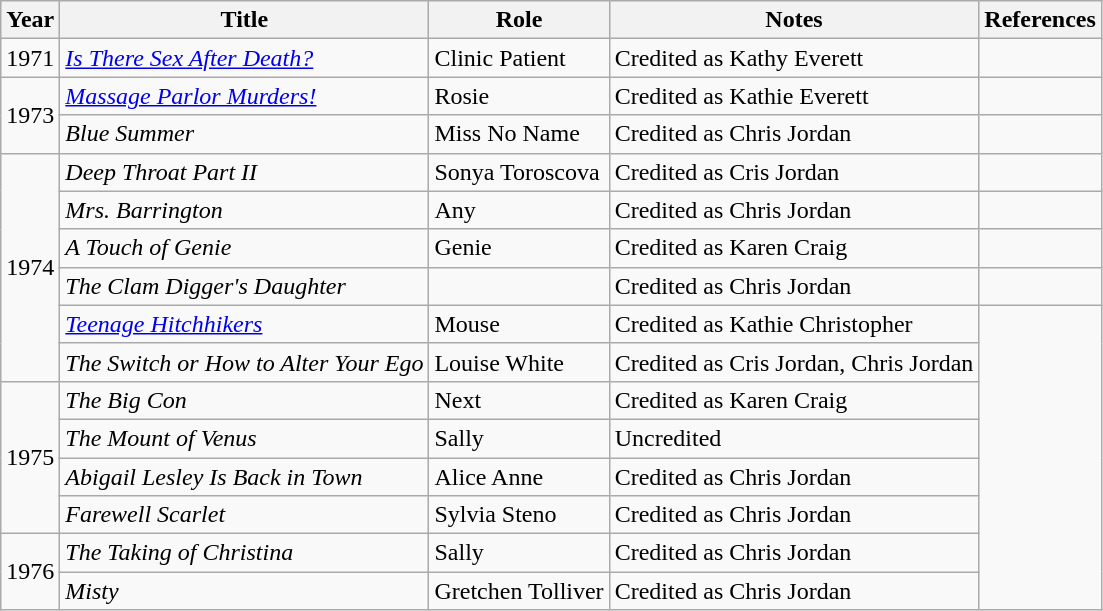<table class="wikitable sortable">
<tr>
<th>Year</th>
<th>Title</th>
<th>Role</th>
<th class="unsortable">Notes</th>
<th>References</th>
</tr>
<tr>
<td>1971</td>
<td><em><a href='#'>Is There Sex After Death?</a></em></td>
<td>Clinic Patient</td>
<td>Credited as Kathy Everett</td>
<td></td>
</tr>
<tr>
<td rowspan=2>1973</td>
<td><em><a href='#'>Massage Parlor Murders!</a></em></td>
<td>Rosie</td>
<td>Credited as Kathie Everett</td>
<td></td>
</tr>
<tr>
<td><em>Blue Summer</em></td>
<td>Miss No Name</td>
<td>Credited as Chris Jordan</td>
<td></td>
</tr>
<tr>
<td rowspan=6>1974</td>
<td><em>Deep Throat Part II</em></td>
<td>Sonya Toroscova</td>
<td>Credited as Cris Jordan</td>
<td></td>
</tr>
<tr>
<td><em>Mrs. Barrington</em></td>
<td>Any</td>
<td>Credited as Chris Jordan</td>
<td></td>
</tr>
<tr>
<td><em>A Touch of Genie</em></td>
<td>Genie</td>
<td>Credited as Karen Craig</td>
<td></td>
</tr>
<tr>
<td><em>The Clam Digger's Daughter</em></td>
<td></td>
<td>Credited as Chris Jordan</td>
<td></td>
</tr>
<tr>
<td><em><a href='#'>Teenage Hitchhikers</a></em></td>
<td>Mouse</td>
<td>Credited as Kathie Christopher</td>
</tr>
<tr>
<td><em>The Switch or How to Alter Your Ego</em></td>
<td>Louise White</td>
<td>Credited as Cris Jordan, Chris Jordan</td>
</tr>
<tr>
<td rowspan=4>1975</td>
<td><em>The Big Con</em></td>
<td>Next</td>
<td>Credited as Karen Craig</td>
</tr>
<tr>
<td><em>The Mount of Venus</em></td>
<td>Sally</td>
<td>Uncredited</td>
</tr>
<tr>
<td><em>Abigail Lesley Is Back in Town</em></td>
<td>Alice Anne</td>
<td>Credited as Chris Jordan</td>
</tr>
<tr>
<td><em>Farewell Scarlet</em></td>
<td>Sylvia Steno</td>
<td>Credited as Chris Jordan</td>
</tr>
<tr>
<td rowspan=2>1976</td>
<td><em>The Taking of Christina</em></td>
<td>Sally</td>
<td>Credited as Chris Jordan</td>
</tr>
<tr>
<td><em>Misty</em></td>
<td>Gretchen Tolliver</td>
<td>Credited as Chris Jordan</td>
</tr>
</table>
